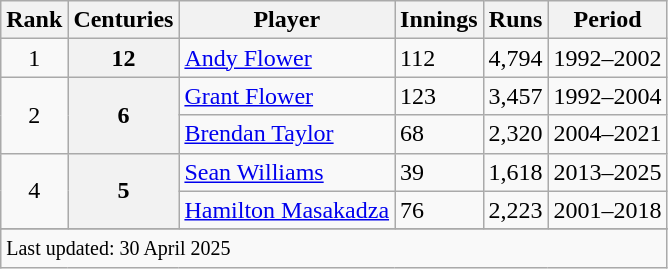<table class="wikitable plainrowheaders sortable">
<tr>
<th scope=col>Rank</th>
<th scope=col>Centuries</th>
<th scope=col>Player</th>
<th scope=col>Innings</th>
<th scope=col>Runs</th>
<th scope=col>Period</th>
</tr>
<tr>
<td align=center>1</td>
<th>12</th>
<td><a href='#'>Andy Flower</a></td>
<td>112</td>
<td>4,794</td>
<td>1992–2002</td>
</tr>
<tr>
<td align=center  rowspan=2>2</td>
<th rowspan=2>6</th>
<td><a href='#'>Grant Flower</a></td>
<td>123</td>
<td>3,457</td>
<td>1992–2004</td>
</tr>
<tr>
<td><a href='#'>Brendan Taylor</a></td>
<td>68</td>
<td>2,320</td>
<td>2004–2021</td>
</tr>
<tr>
<td align=center rowspan=2>4</td>
<th rowspan=2>5</th>
<td><a href='#'>Sean Williams</a></td>
<td>39</td>
<td>1,618</td>
<td>2013–2025</td>
</tr>
<tr>
<td><a href='#'>Hamilton Masakadza</a></td>
<td>76</td>
<td>2,223</td>
<td>2001–2018</td>
</tr>
<tr>
</tr>
<tr class=sortbottom>
<td colspan=6><small>Last updated: 30 April 2025</small></td>
</tr>
</table>
